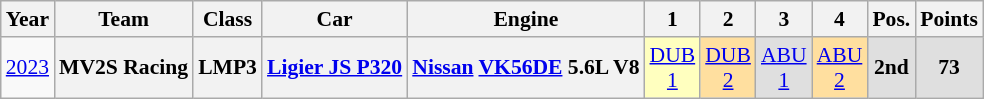<table class="wikitable" style="text-align:center; font-size:90%">
<tr>
<th>Year</th>
<th>Team</th>
<th>Class</th>
<th>Car</th>
<th>Engine</th>
<th>1</th>
<th>2</th>
<th>3</th>
<th>4</th>
<th>Pos.</th>
<th>Points</th>
</tr>
<tr>
<td><a href='#'>2023</a></td>
<th>MV2S Racing</th>
<th>LMP3</th>
<th><a href='#'>Ligier JS P320</a></th>
<th><a href='#'>Nissan</a> <a href='#'>VK56DE</a> 5.6L V8</th>
<td style="background:#FFFFBF;"><a href='#'>DUB<br>1</a><br></td>
<td style="background:#FFDF9F;"><a href='#'>DUB<br>2</a><br></td>
<td style="background:#dfdfdf;"><a href='#'>ABU<br>1</a><br></td>
<td style="background:#FFDF9F;"><a href='#'>ABU<br>2</a><br></td>
<th style="background:#dfdfdf;">2nd</th>
<th style="background:#dfdfdf;">73</th>
</tr>
</table>
